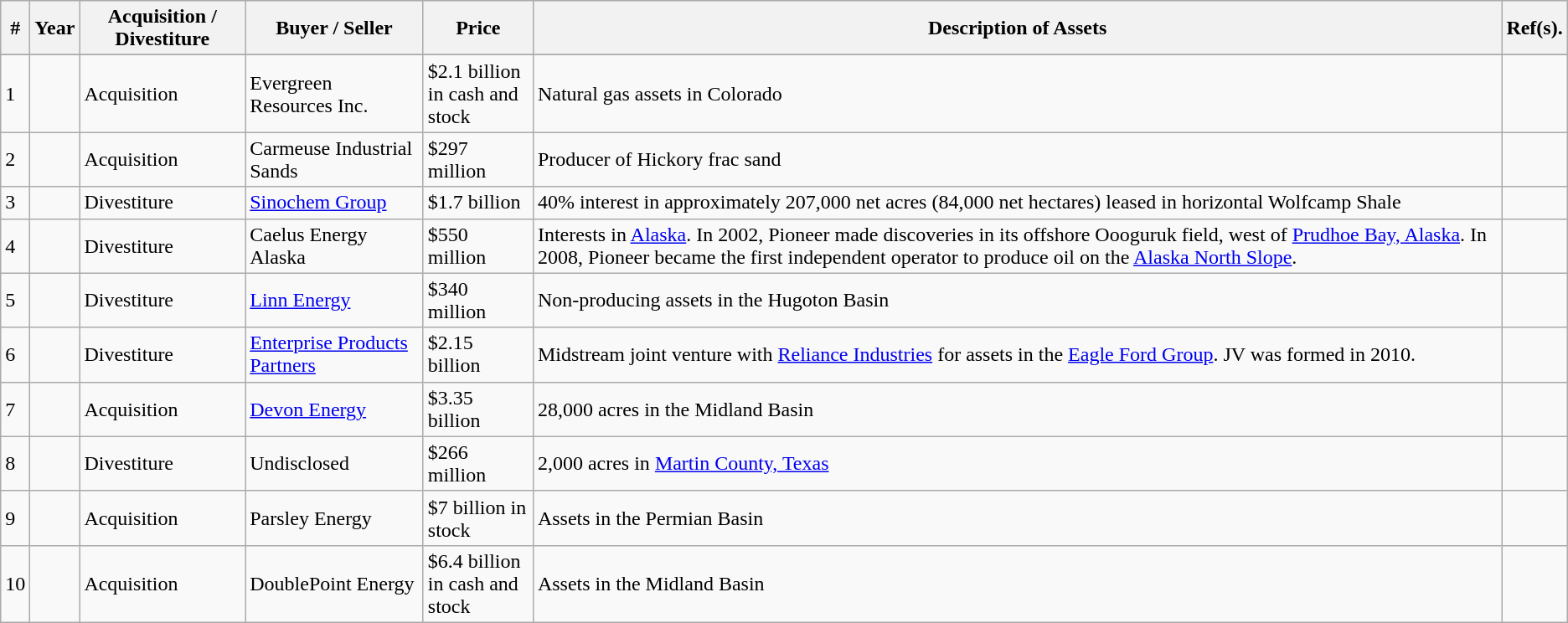<table class="wikitable sortable">
<tr>
<th scope="col">#</th>
<th scope="col">Year</th>
<th scope="col">Acquisition / Divestiture</th>
<th scope="col">Buyer / Seller</th>
<th scope="col" style="width:80px;">Price</th>
<th scope="col">Description of Assets</th>
<th scope="col" class="unsortable">Ref(s).</th>
</tr>
<tr>
</tr>
<tr>
<td>1</td>
<td></td>
<td>Acquisition</td>
<td>Evergreen Resources Inc.</td>
<td>$2.1 billion in cash and stock</td>
<td>Natural gas assets in Colorado</td>
<td></td>
</tr>
<tr>
<td>2</td>
<td></td>
<td>Acquisition</td>
<td>Carmeuse Industrial Sands</td>
<td>$297 million</td>
<td>Producer of Hickory frac sand</td>
<td></td>
</tr>
<tr>
<td>3</td>
<td></td>
<td>Divestiture</td>
<td><a href='#'>Sinochem Group</a></td>
<td>$1.7 billion</td>
<td>40% interest in approximately 207,000 net acres (84,000 net hectares) leased in horizontal Wolfcamp Shale</td>
<td></td>
</tr>
<tr>
<td>4</td>
<td></td>
<td>Divestiture</td>
<td>Caelus Energy Alaska</td>
<td>$550 million</td>
<td>Interests in <a href='#'>Alaska</a>. In 2002, Pioneer made discoveries in its offshore Oooguruk field, west of <a href='#'>Prudhoe Bay, Alaska</a>. In 2008, Pioneer became the first independent operator to produce oil on the <a href='#'>Alaska North Slope</a>.</td>
<td></td>
</tr>
<tr>
<td>5</td>
<td></td>
<td>Divestiture</td>
<td><a href='#'>Linn Energy</a></td>
<td>$340 million</td>
<td>Non-producing assets in the Hugoton Basin</td>
<td></td>
</tr>
<tr>
<td>6</td>
<td></td>
<td>Divestiture</td>
<td><a href='#'>Enterprise Products Partners</a></td>
<td>$2.15 billion</td>
<td>Midstream joint venture with <a href='#'>Reliance Industries</a> for assets in the <a href='#'>Eagle Ford Group</a>. JV was formed in 2010.</td>
<td></td>
</tr>
<tr>
<td>7</td>
<td></td>
<td>Acquisition</td>
<td><a href='#'>Devon Energy</a></td>
<td>$3.35 billion</td>
<td>28,000 acres in the Midland Basin</td>
<td></td>
</tr>
<tr>
<td>8</td>
<td></td>
<td>Divestiture</td>
<td>Undisclosed</td>
<td>$266 million</td>
<td>2,000 acres in <a href='#'>Martin County, Texas</a></td>
<td></td>
</tr>
<tr>
<td>9</td>
<td></td>
<td>Acquisition</td>
<td>Parsley Energy</td>
<td>$7 billion in stock</td>
<td>Assets in the Permian Basin</td>
<td></td>
</tr>
<tr>
<td>10</td>
<td></td>
<td>Acquisition</td>
<td>DoublePoint Energy</td>
<td>$6.4 billion in cash and stock</td>
<td>Assets in the Midland Basin</td>
<td></td>
</tr>
</table>
